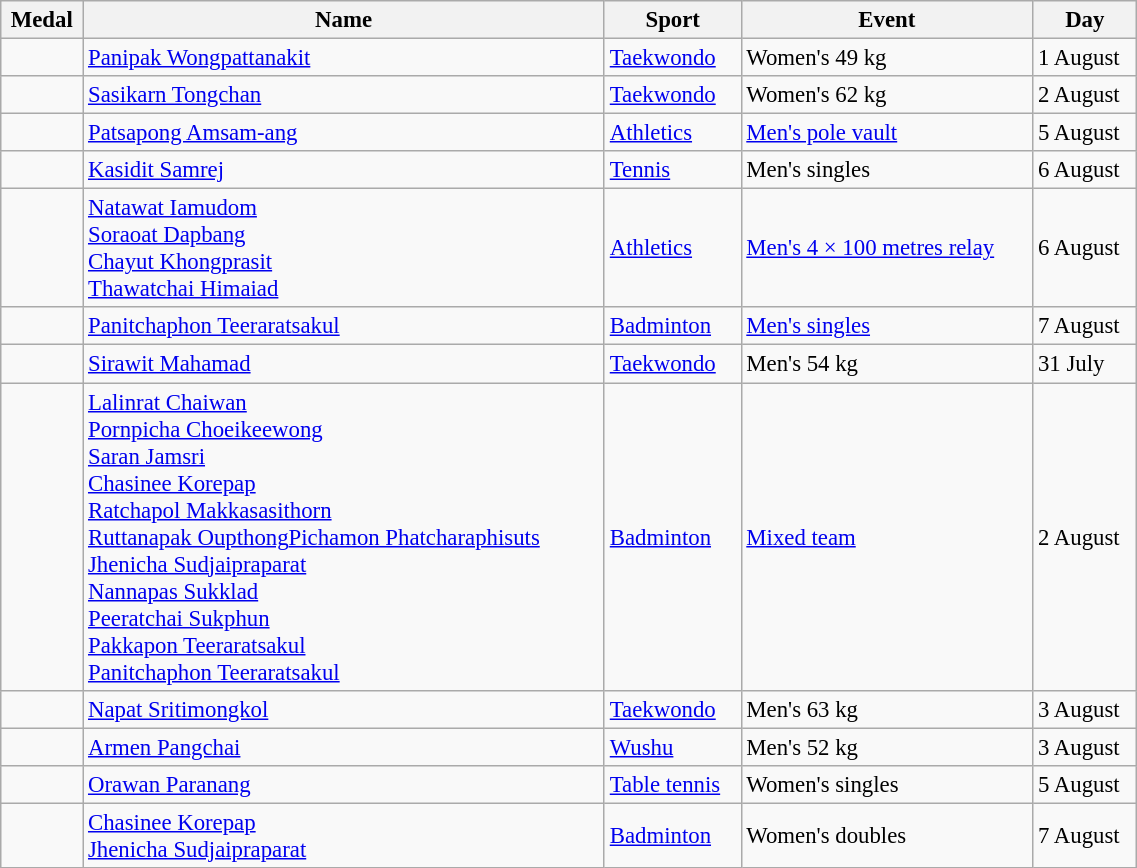<table class="wikitable sortable" style="font-size: 95%; width:60%">
<tr>
<th>Medal</th>
<th>Name</th>
<th>Sport</th>
<th>Event</th>
<th>Day</th>
</tr>
<tr>
<td></td>
<td><a href='#'>Panipak Wongpattanakit</a></td>
<td><a href='#'>Taekwondo</a></td>
<td>Women's 49 kg</td>
<td>1 August</td>
</tr>
<tr>
<td></td>
<td><a href='#'>Sasikarn Tongchan</a></td>
<td><a href='#'>Taekwondo</a></td>
<td>Women's 62 kg</td>
<td>2 August</td>
</tr>
<tr>
<td></td>
<td><a href='#'>Patsapong Amsam-ang</a></td>
<td><a href='#'>Athletics</a></td>
<td><a href='#'>Men's pole vault</a></td>
<td>5 August</td>
</tr>
<tr>
<td></td>
<td><a href='#'>Kasidit Samrej</a></td>
<td><a href='#'>Tennis</a></td>
<td>Men's singles</td>
<td>6  August</td>
</tr>
<tr>
<td></td>
<td><a href='#'>Natawat Iamudom</a><br><a href='#'>Soraoat Dapbang</a><br><a href='#'>Chayut Khongprasit</a><br><a href='#'>Thawatchai Himaiad</a></td>
<td><a href='#'>Athletics</a></td>
<td><a href='#'>Men's 4 × 100 metres relay</a></td>
<td>6 August</td>
</tr>
<tr>
<td></td>
<td><a href='#'>Panitchaphon Teeraratsakul</a></td>
<td><a href='#'>Badminton</a></td>
<td><a href='#'>Men's singles</a></td>
<td>7 August</td>
</tr>
<tr>
<td></td>
<td><a href='#'>Sirawit Mahamad</a></td>
<td><a href='#'>Taekwondo</a></td>
<td>Men's 54 kg</td>
<td>31 July</td>
</tr>
<tr>
<td></td>
<td><a href='#'>Lalinrat Chaiwan</a><br><a href='#'>Pornpicha Choeikeewong</a><br><a href='#'>Saran Jamsri</a><br><a href='#'>Chasinee Korepap</a><br><a href='#'>Ratchapol Makkasasithorn</a><br><a href='#'>Ruttanapak Oupthong</a><a href='#'>Pichamon Phatcharaphisuts</a><br><a href='#'>Jhenicha Sudjaipraparat</a><br><a href='#'>Nannapas Sukklad</a><br><a href='#'>Peeratchai Sukphun</a><br><a href='#'>Pakkapon Teeraratsakul</a><br><a href='#'>Panitchaphon Teeraratsakul</a></td>
<td><a href='#'>Badminton</a></td>
<td><a href='#'>Mixed team</a></td>
<td>2 August</td>
</tr>
<tr>
<td></td>
<td><a href='#'>Napat Sritimongkol</a></td>
<td><a href='#'>Taekwondo</a></td>
<td>Men's 63 kg</td>
<td>3 August</td>
</tr>
<tr>
<td></td>
<td><a href='#'>Armen Pangchai</a></td>
<td><a href='#'>Wushu</a></td>
<td>Men's 52 kg</td>
<td>3 August</td>
</tr>
<tr>
<td></td>
<td><a href='#'>Orawan Paranang</a></td>
<td><a href='#'>Table tennis</a></td>
<td>Women's singles</td>
<td>5 August</td>
</tr>
<tr>
<td></td>
<td><a href='#'>Chasinee Korepap</a><br><a href='#'>Jhenicha Sudjaipraparat</a></td>
<td><a href='#'>Badminton</a></td>
<td>Women's doubles</td>
<td>7 August</td>
</tr>
</table>
